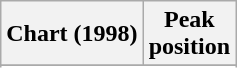<table class="wikitable plainrowheaders sortable" style="text-align:center;" border="1">
<tr>
<th scope="col">Chart (1998)</th>
<th scope="col">Peak<br>position</th>
</tr>
<tr>
</tr>
<tr>
</tr>
<tr>
</tr>
</table>
